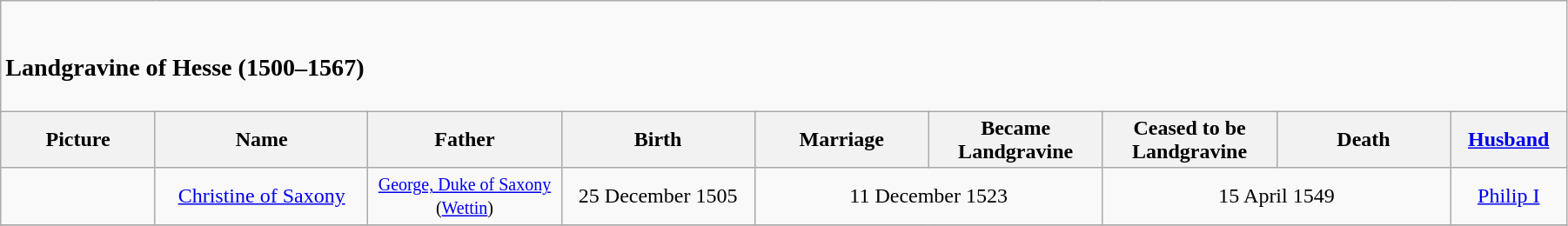<table width=95% class="wikitable">
<tr>
<td colspan="9"><br><h3>Landgravine of Hesse (1500–1567)</h3></td>
</tr>
<tr>
<th width = "8%">Picture</th>
<th width = "11%">Name</th>
<th width = "10%">Father</th>
<th width = "10%">Birth</th>
<th width = "9%">Marriage</th>
<th width = "9%">Became Landgravine</th>
<th width = "9%">Ceased to be Landgravine</th>
<th width = "9%">Death</th>
<th width = "6%"><a href='#'>Husband</a></th>
</tr>
<tr>
<td align="center"></td>
<td align="center"><a href='#'>Christine of Saxony</a></td>
<td align="center"><small><a href='#'>George, Duke of Saxony</a><br>(<a href='#'>Wettin</a>)</small></td>
<td align="center">25 December 1505</td>
<td align="center" colspan="2">11 December 1523</td>
<td align="center" colspan="2">15 April 1549</td>
<td align="center"><a href='#'>Philip I</a></td>
</tr>
<tr>
</tr>
</table>
